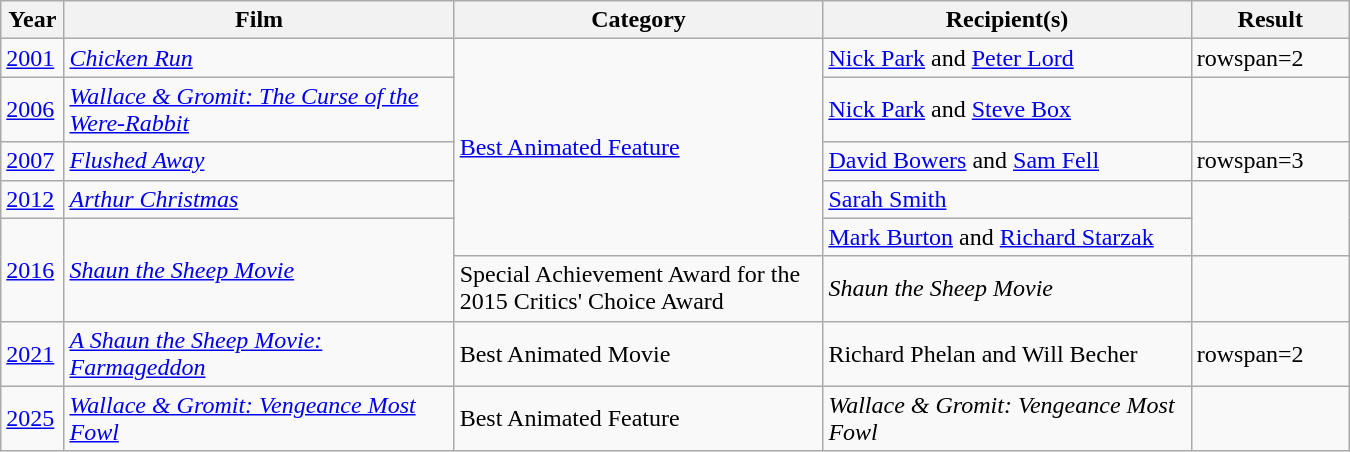<table class="wikitable" style="max-width:900px;">
<tr>
<th width=35px>Year</th>
<th width=265px>Film</th>
<th width=250px>Category</th>
<th width=250px>Recipient(s)</th>
<th width=100px>Result</th>
</tr>
<tr>
<td><a href='#'>2001</a></td>
<td><em><a href='#'>Chicken Run</a></em></td>
<td rowspan=5><a href='#'>Best Animated Feature</a></td>
<td><a href='#'>Nick Park</a> and <a href='#'>Peter Lord</a></td>
<td>rowspan=2 </td>
</tr>
<tr>
<td><a href='#'>2006</a></td>
<td><em><a href='#'>Wallace & Gromit: The Curse of the Were-Rabbit</a></em></td>
<td><a href='#'>Nick Park</a> and <a href='#'>Steve Box</a></td>
</tr>
<tr>
<td><a href='#'>2007</a></td>
<td><em><a href='#'>Flushed Away</a></em></td>
<td><a href='#'>David Bowers</a> and <a href='#'>Sam Fell</a></td>
<td>rowspan=3 </td>
</tr>
<tr>
<td><a href='#'>2012</a></td>
<td><em><a href='#'>Arthur Christmas</a></em></td>
<td><a href='#'>Sarah Smith</a></td>
</tr>
<tr>
<td rowspan=2><a href='#'>2016</a></td>
<td rowspan=2><em><a href='#'>Shaun the Sheep Movie</a></em></td>
<td><a href='#'>Mark Burton</a> and <a href='#'>Richard Starzak</a></td>
</tr>
<tr>
<td>Special Achievement Award for the 2015 Critics' Choice Award</td>
<td><em>Shaun the Sheep Movie</em></td>
<td></td>
</tr>
<tr>
<td><a href='#'>2021</a></td>
<td><em><a href='#'>A Shaun the Sheep Movie: Farmageddon</a></em></td>
<td>Best Animated Movie</td>
<td>Richard Phelan and Will Becher</td>
<td>rowspan=2 </td>
</tr>
<tr>
<td><a href='#'>2025</a></td>
<td><em><a href='#'>Wallace & Gromit: Vengeance Most Fowl</a></em></td>
<td>Best Animated Feature</td>
<td><em>Wallace & Gromit: Vengeance Most Fowl</em></td>
</tr>
</table>
